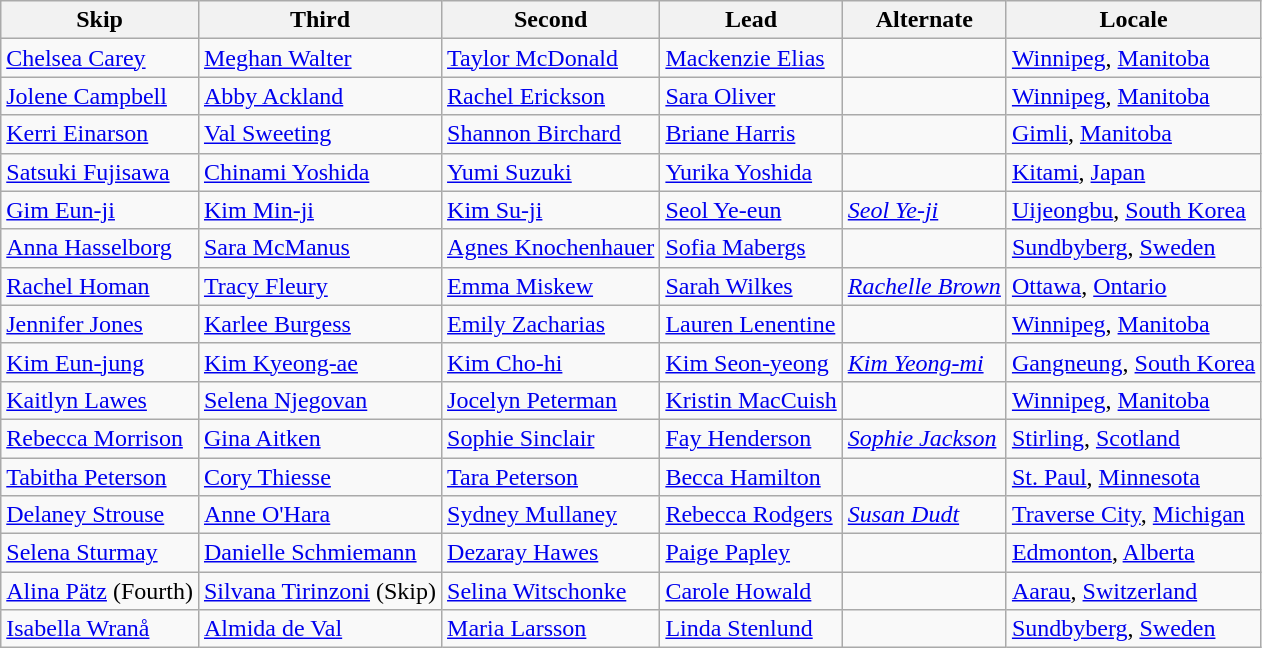<table class=wikitable>
<tr>
<th scope="col">Skip</th>
<th scope="col">Third</th>
<th scope="col">Second</th>
<th scope="col">Lead</th>
<th scope="col">Alternate</th>
<th scope="col">Locale</th>
</tr>
<tr>
<td><a href='#'>Chelsea Carey</a></td>
<td><a href='#'>Meghan Walter</a></td>
<td><a href='#'>Taylor McDonald</a></td>
<td><a href='#'>Mackenzie Elias</a></td>
<td></td>
<td> <a href='#'>Winnipeg</a>, <a href='#'>Manitoba</a></td>
</tr>
<tr>
<td><a href='#'>Jolene Campbell</a></td>
<td><a href='#'>Abby Ackland</a></td>
<td><a href='#'>Rachel Erickson</a></td>
<td><a href='#'>Sara Oliver</a></td>
<td></td>
<td> <a href='#'>Winnipeg</a>, <a href='#'>Manitoba</a></td>
</tr>
<tr>
<td><a href='#'>Kerri Einarson</a></td>
<td><a href='#'>Val Sweeting</a></td>
<td><a href='#'>Shannon Birchard</a></td>
<td><a href='#'>Briane Harris</a></td>
<td></td>
<td> <a href='#'>Gimli</a>, <a href='#'>Manitoba</a></td>
</tr>
<tr>
<td><a href='#'>Satsuki Fujisawa</a></td>
<td><a href='#'>Chinami Yoshida</a></td>
<td><a href='#'>Yumi Suzuki</a></td>
<td><a href='#'>Yurika Yoshida</a></td>
<td></td>
<td> <a href='#'>Kitami</a>, <a href='#'>Japan</a></td>
</tr>
<tr>
<td><a href='#'>Gim Eun-ji</a></td>
<td><a href='#'>Kim Min-ji</a></td>
<td><a href='#'>Kim Su-ji</a></td>
<td><a href='#'>Seol Ye-eun</a></td>
<td><em><a href='#'>Seol Ye-ji</a></em></td>
<td> <a href='#'>Uijeongbu</a>, <a href='#'>South Korea</a></td>
</tr>
<tr>
<td><a href='#'>Anna Hasselborg</a></td>
<td><a href='#'>Sara McManus</a></td>
<td><a href='#'>Agnes Knochenhauer</a></td>
<td><a href='#'>Sofia Mabergs</a></td>
<td></td>
<td> <a href='#'>Sundbyberg</a>, <a href='#'>Sweden</a></td>
</tr>
<tr>
<td><a href='#'>Rachel Homan</a></td>
<td><a href='#'>Tracy Fleury</a></td>
<td><a href='#'>Emma Miskew</a></td>
<td><a href='#'>Sarah Wilkes</a></td>
<td><em><a href='#'>Rachelle Brown</a></em></td>
<td> <a href='#'>Ottawa</a>, <a href='#'>Ontario</a></td>
</tr>
<tr>
<td><a href='#'>Jennifer Jones</a></td>
<td><a href='#'>Karlee Burgess</a></td>
<td><a href='#'>Emily Zacharias</a></td>
<td><a href='#'>Lauren Lenentine</a></td>
<td></td>
<td> <a href='#'>Winnipeg</a>, <a href='#'>Manitoba</a></td>
</tr>
<tr>
<td><a href='#'>Kim Eun-jung</a></td>
<td><a href='#'>Kim Kyeong-ae</a></td>
<td><a href='#'>Kim Cho-hi</a></td>
<td><a href='#'>Kim Seon-yeong</a></td>
<td><em><a href='#'>Kim Yeong-mi</a></em></td>
<td> <a href='#'>Gangneung</a>, <a href='#'>South Korea</a></td>
</tr>
<tr>
<td><a href='#'>Kaitlyn Lawes</a></td>
<td><a href='#'>Selena Njegovan</a></td>
<td><a href='#'>Jocelyn Peterman</a></td>
<td><a href='#'>Kristin MacCuish</a></td>
<td></td>
<td> <a href='#'>Winnipeg</a>, <a href='#'>Manitoba</a></td>
</tr>
<tr>
<td><a href='#'>Rebecca Morrison</a></td>
<td><a href='#'>Gina Aitken</a></td>
<td><a href='#'>Sophie Sinclair</a></td>
<td><a href='#'>Fay Henderson</a></td>
<td><em><a href='#'>Sophie Jackson</a></em></td>
<td> <a href='#'>Stirling</a>, <a href='#'>Scotland</a></td>
</tr>
<tr>
<td><a href='#'>Tabitha Peterson</a></td>
<td><a href='#'>Cory Thiesse</a></td>
<td><a href='#'>Tara Peterson</a></td>
<td><a href='#'>Becca Hamilton</a></td>
<td></td>
<td> <a href='#'>St. Paul</a>, <a href='#'>Minnesota</a></td>
</tr>
<tr>
<td><a href='#'>Delaney Strouse</a></td>
<td><a href='#'>Anne O'Hara</a></td>
<td><a href='#'>Sydney Mullaney</a></td>
<td><a href='#'>Rebecca Rodgers</a></td>
<td><em><a href='#'>Susan Dudt</a></em></td>
<td> <a href='#'>Traverse City</a>, <a href='#'>Michigan</a></td>
</tr>
<tr>
<td><a href='#'>Selena Sturmay</a></td>
<td><a href='#'>Danielle Schmiemann</a></td>
<td><a href='#'>Dezaray Hawes</a></td>
<td><a href='#'>Paige Papley</a></td>
<td></td>
<td> <a href='#'>Edmonton</a>, <a href='#'>Alberta</a></td>
</tr>
<tr>
<td><a href='#'>Alina Pätz</a> (Fourth)</td>
<td><a href='#'>Silvana Tirinzoni</a> (Skip)</td>
<td><a href='#'>Selina Witschonke</a></td>
<td><a href='#'>Carole Howald</a></td>
<td></td>
<td> <a href='#'>Aarau</a>, <a href='#'>Switzerland</a></td>
</tr>
<tr>
<td><a href='#'>Isabella Wranå</a></td>
<td><a href='#'>Almida de Val</a></td>
<td><a href='#'>Maria Larsson</a></td>
<td><a href='#'>Linda Stenlund</a></td>
<td></td>
<td> <a href='#'>Sundbyberg</a>, <a href='#'>Sweden</a></td>
</tr>
</table>
